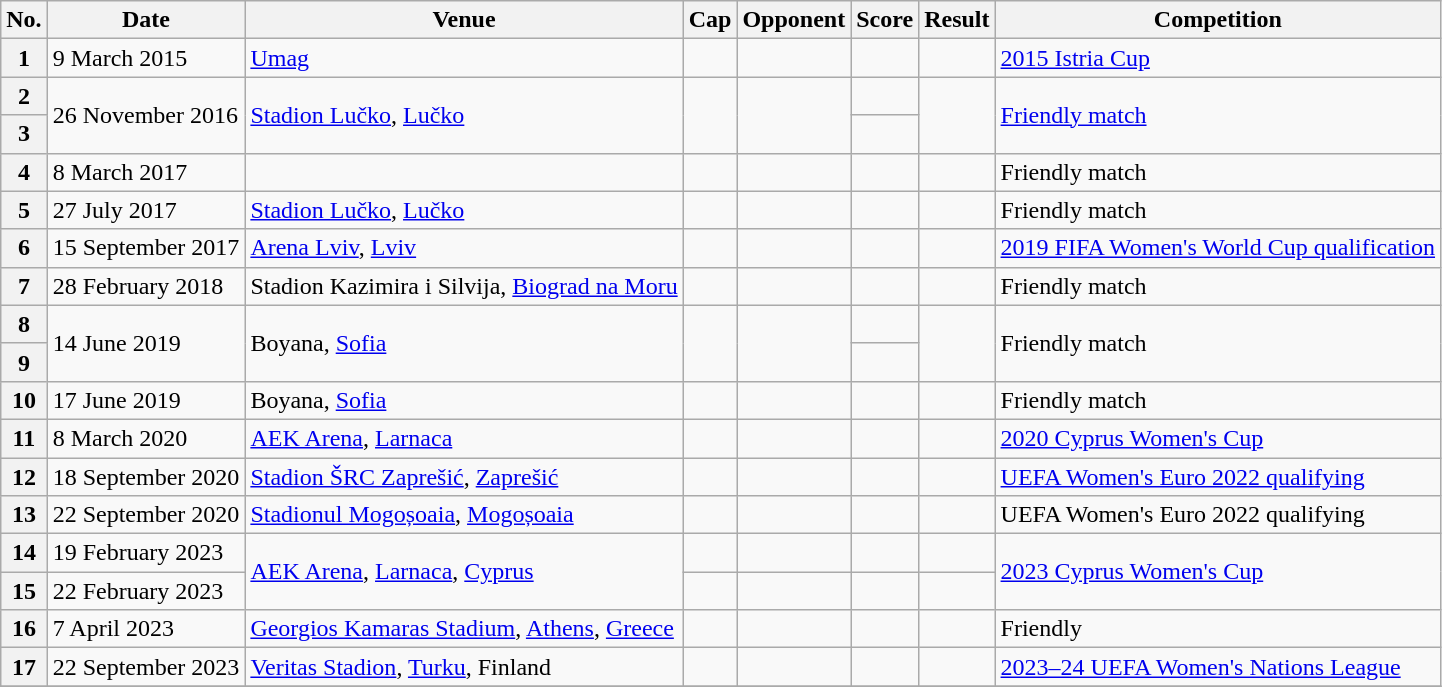<table class="wikitable sortable plainrowheaders">
<tr>
<th scope=col>No.</th>
<th scope=col>Date</th>
<th scope=col>Venue</th>
<th scope=col>Cap</th>
<th scope=col>Opponent</th>
<th scope=col>Score</th>
<th scope=col>Result</th>
<th scope=col>Competition</th>
</tr>
<tr>
<th scope=row>1</th>
<td>9 March 2015</td>
<td><a href='#'>Umag</a></td>
<td></td>
<td></td>
<td></td>
<td></td>
<td><a href='#'>2015 Istria Cup</a></td>
</tr>
<tr>
<th scope=row>2</th>
<td rowspan=2>26 November 2016</td>
<td rowspan=2><a href='#'>Stadion Lučko</a>, <a href='#'>Lučko</a></td>
<td rowspan=2></td>
<td rowspan=2></td>
<td></td>
<td rowspan=2></td>
<td rowspan=2><a href='#'>Friendly match</a></td>
</tr>
<tr>
<th scope=row>3</th>
<td></td>
</tr>
<tr>
<th scope=row>4</th>
<td>8 March 2017</td>
<td></td>
<td></td>
<td></td>
<td></td>
<td></td>
<td>Friendly match</td>
</tr>
<tr>
<th scope=row>5</th>
<td>27 July 2017</td>
<td><a href='#'>Stadion Lučko</a>, <a href='#'>Lučko</a></td>
<td></td>
<td></td>
<td></td>
<td></td>
<td>Friendly match</td>
</tr>
<tr>
<th scope=row>6</th>
<td>15 September 2017</td>
<td><a href='#'>Arena Lviv</a>, <a href='#'>Lviv</a></td>
<td></td>
<td></td>
<td></td>
<td></td>
<td><a href='#'>2019 FIFA Women's World Cup qualification</a></td>
</tr>
<tr>
<th scope=row>7</th>
<td>28 February 2018</td>
<td>Stadion Kazimira i Silvija, <a href='#'>Biograd na Moru</a></td>
<td></td>
<td></td>
<td></td>
<td></td>
<td>Friendly match</td>
</tr>
<tr>
<th scope=row>8</th>
<td rowspan=2>14 June 2019</td>
<td rowspan=2>Boyana, <a href='#'>Sofia</a></td>
<td rowspan=2></td>
<td rowspan=2></td>
<td></td>
<td rowspan=2></td>
<td rowspan=2>Friendly match</td>
</tr>
<tr>
<th scope=row>9</th>
<td></td>
</tr>
<tr>
<th scope=row>10</th>
<td>17 June 2019</td>
<td>Boyana, <a href='#'>Sofia</a></td>
<td></td>
<td></td>
<td></td>
<td></td>
<td>Friendly match</td>
</tr>
<tr>
<th scope=row>11</th>
<td>8 March 2020</td>
<td><a href='#'>AEK Arena</a>, <a href='#'>Larnaca</a></td>
<td></td>
<td></td>
<td></td>
<td></td>
<td><a href='#'>2020 Cyprus Women's Cup</a></td>
</tr>
<tr>
<th scope=row>12</th>
<td>18 September 2020</td>
<td><a href='#'>Stadion ŠRC Zaprešić</a>, <a href='#'>Zaprešić</a></td>
<td></td>
<td></td>
<td></td>
<td></td>
<td><a href='#'>UEFA Women's Euro 2022 qualifying</a></td>
</tr>
<tr>
<th scope=row>13</th>
<td>22 September 2020</td>
<td><a href='#'>Stadionul Mogoșoaia</a>, <a href='#'>Mogoșoaia</a></td>
<td></td>
<td></td>
<td></td>
<td></td>
<td>UEFA Women's Euro 2022 qualifying</td>
</tr>
<tr>
<th scope=row>14</th>
<td>19 February 2023</td>
<td rowspan=2><a href='#'>AEK Arena</a>, <a href='#'>Larnaca</a>, <a href='#'>Cyprus</a></td>
<td></td>
<td></td>
<td></td>
<td></td>
<td rowspan=2><a href='#'>2023 Cyprus Women's Cup</a></td>
</tr>
<tr>
<th scope=row>15</th>
<td>22 February 2023</td>
<td></td>
<td></td>
<td></td>
<td></td>
</tr>
<tr>
<th scope=row>16</th>
<td>7 April 2023</td>
<td><a href='#'>Georgios Kamaras Stadium</a>, <a href='#'>Athens</a>, <a href='#'>Greece</a></td>
<td></td>
<td></td>
<td></td>
<td></td>
<td>Friendly</td>
</tr>
<tr>
<th scope=row>17</th>
<td>22 September 2023</td>
<td><a href='#'>Veritas Stadion</a>, <a href='#'>Turku</a>, Finland</td>
<td></td>
<td></td>
<td></td>
<td></td>
<td><a href='#'>2023–24 UEFA Women's Nations League</a></td>
</tr>
<tr>
</tr>
</table>
